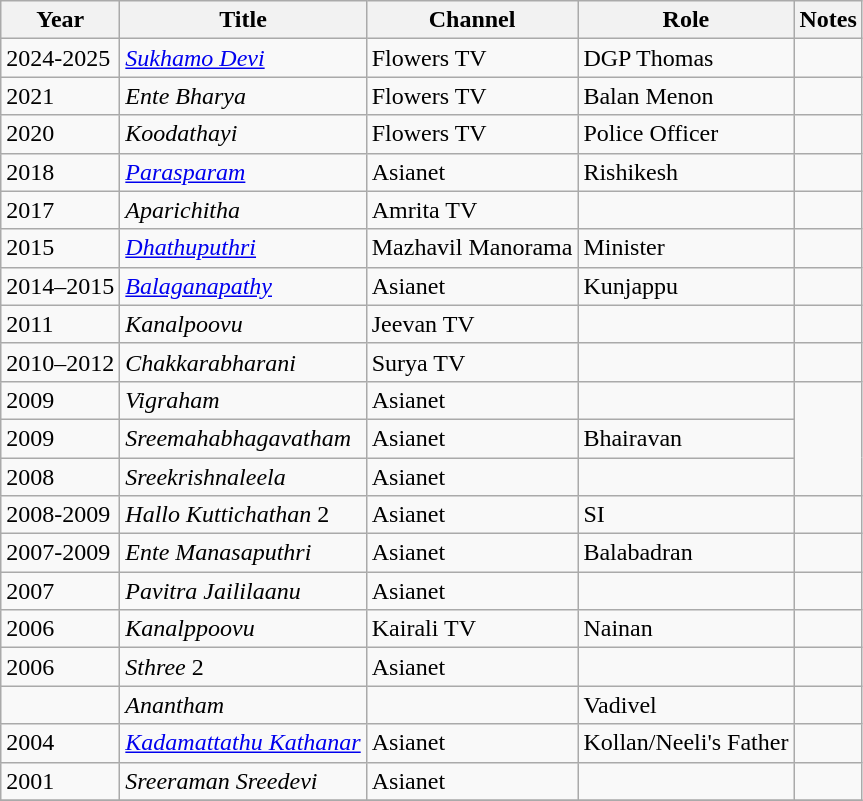<table class="wikitable">
<tr>
<th>Year</th>
<th>Title</th>
<th>Channel</th>
<th>Role</th>
<th>Notes</th>
</tr>
<tr>
<td>2024-2025</td>
<td><em><a href='#'>Sukhamo Devi</a></em></td>
<td>Flowers TV</td>
<td>DGP Thomas</td>
<td></td>
</tr>
<tr>
<td>2021</td>
<td><em>Ente Bharya</em></td>
<td>Flowers TV</td>
<td>Balan Menon</td>
<td></td>
</tr>
<tr>
<td>2020</td>
<td><em>Koodathayi</em></td>
<td>Flowers TV</td>
<td>Police Officer</td>
<td></td>
</tr>
<tr>
<td>2018</td>
<td><em><a href='#'>Parasparam</a></em></td>
<td>Asianet</td>
<td>Rishikesh</td>
<td></td>
</tr>
<tr>
<td>2017</td>
<td><em>Aparichitha</em></td>
<td>Amrita TV</td>
<td></td>
<td></td>
</tr>
<tr>
<td>2015</td>
<td><em><a href='#'>Dhathuputhri</a></em></td>
<td>Mazhavil Manorama</td>
<td>Minister</td>
<td></td>
</tr>
<tr>
<td>2014–2015</td>
<td><em><a href='#'>Balaganapathy</a></em></td>
<td>Asianet</td>
<td>Kunjappu</td>
<td></td>
</tr>
<tr>
<td>2011</td>
<td><em>Kanalpoovu</em></td>
<td>Jeevan TV</td>
<td></td>
<td></td>
</tr>
<tr>
<td>2010–2012</td>
<td><em>Chakkarabharani</em></td>
<td>Surya TV</td>
<td></td>
<td></td>
</tr>
<tr>
<td>2009</td>
<td><em>Vigraham</em></td>
<td>Asianet</td>
<td></td>
</tr>
<tr>
<td>2009</td>
<td><em>Sreemahabhagavatham</em></td>
<td>Asianet</td>
<td>Bhairavan</td>
</tr>
<tr>
<td>2008</td>
<td><em>Sreekrishnaleela</em></td>
<td>Asianet</td>
<td></td>
</tr>
<tr>
<td>2008-2009</td>
<td><em>Hallo Kuttichathan</em> 2</td>
<td>Asianet</td>
<td>SI</td>
<td></td>
</tr>
<tr>
<td>2007-2009</td>
<td><em>Ente Manasaputhri</em></td>
<td>Asianet</td>
<td>Balabadran</td>
<td></td>
</tr>
<tr>
<td>2007</td>
<td><em>Pavitra Jaililaanu</em></td>
<td>Asianet</td>
<td></td>
<td></td>
</tr>
<tr>
<td>2006</td>
<td><em>Kanalppoovu</em></td>
<td>Kairali TV</td>
<td>Nainan</td>
<td></td>
</tr>
<tr>
<td>2006</td>
<td><em>Sthree</em> 2</td>
<td>Asianet</td>
<td></td>
<td></td>
</tr>
<tr>
<td></td>
<td><em>Anantham</em></td>
<td></td>
<td>Vadivel</td>
<td></td>
</tr>
<tr>
<td>2004</td>
<td><em><a href='#'>Kadamattathu Kathanar</a></em></td>
<td>Asianet</td>
<td>Kollan/Neeli's Father</td>
<td></td>
</tr>
<tr>
<td>2001</td>
<td><em>Sreeraman Sreedevi</em></td>
<td>Asianet</td>
<td></td>
<td></td>
</tr>
<tr>
</tr>
</table>
